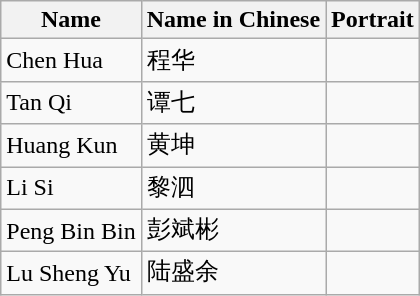<table class="wikitable mw-collapsible">
<tr>
<th>Name</th>
<th>Name in Chinese</th>
<th>Portrait</th>
</tr>
<tr>
<td>Chen Hua</td>
<td>程华</td>
<td></td>
</tr>
<tr>
<td>Tan Qi</td>
<td>谭七</td>
<td></td>
</tr>
<tr>
<td>Huang Kun</td>
<td>黄坤</td>
<td></td>
</tr>
<tr>
<td>Li Si</td>
<td>黎泗</td>
<td></td>
</tr>
<tr>
<td>Peng Bin Bin</td>
<td>彭斌彬</td>
<td></td>
</tr>
<tr>
<td>Lu Sheng Yu</td>
<td>陆盛余</td>
<td></td>
</tr>
</table>
